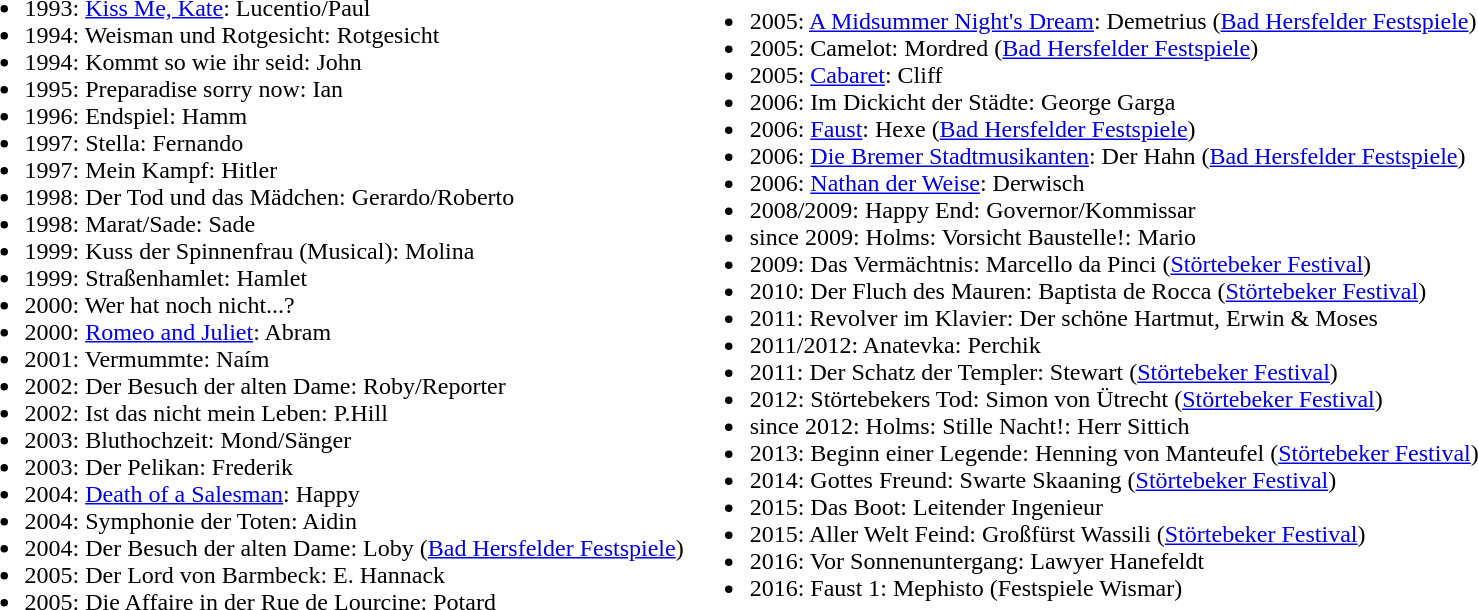<table class="toptextcells">
<tr>
<td><br><ul><li>1993: <a href='#'>Kiss Me, Kate</a>: Lucentio/Paul</li><li>1994: Weisman und Rotgesicht: Rotgesicht</li><li>1994: Kommt so wie ihr seid: John</li><li>1995: Preparadise sorry now: Ian</li><li>1996: Endspiel: Hamm</li><li>1997: Stella: Fernando</li><li>1997: Mein Kampf: Hitler</li><li>1998: Der Tod und das Mädchen: Gerardo/Roberto</li><li>1998: Marat/Sade: Sade</li><li>1999: Kuss der Spinnenfrau (Musical): Molina</li><li>1999: Straßenhamlet: Hamlet</li><li>2000: Wer hat noch nicht...?</li><li>2000: <a href='#'>Romeo and Juliet</a>: Abram</li><li>2001: Vermummte: Naím</li><li>2002: Der Besuch der alten Dame: Roby/Reporter</li><li>2002: Ist das nicht mein Leben: P.Hill</li><li>2003: Bluthochzeit: Mond/Sänger</li><li>2003: Der Pelikan: Frederik</li><li>2004: <a href='#'>Death of a Salesman</a>: Happy</li><li>2004: Symphonie der Toten: Aidin</li><li>2004: Der Besuch der alten Dame: Loby (<a href='#'>Bad Hersfelder Festspiele</a>)</li><li>2005: Der Lord von Barmbeck: E. Hannack</li><li>2005: Die Affaire in der Rue de Lourcine: Potard</li></ul></td>
<td><br><ul><li>2005: <a href='#'>A Midsummer Night's Dream</a>: Demetrius (<a href='#'>Bad Hersfelder Festspiele</a>)</li><li>2005: Camelot: Mordred (<a href='#'>Bad Hersfelder Festspiele</a>)</li><li>2005: <a href='#'>Cabaret</a>: Cliff</li><li>2006: Im Dickicht der Städte: George Garga</li><li>2006: <a href='#'>Faust</a>: Hexe (<a href='#'>Bad Hersfelder Festspiele</a>)</li><li>2006: <a href='#'>Die Bremer Stadtmusikanten</a>: Der Hahn (<a href='#'>Bad Hersfelder Festspiele</a>)</li><li>2006: <a href='#'>Nathan der Weise</a>: Derwisch</li><li>2008/2009: Happy End: Governor/Kommissar</li><li>since 2009: Holms: Vorsicht Baustelle!: Mario</li><li>2009: Das Vermächtnis: Marcello da Pinci (<a href='#'>Störtebeker Festival</a>)</li><li>2010: Der Fluch des Mauren: Baptista de Rocca (<a href='#'>Störtebeker Festival</a>)</li><li>2011: Revolver im Klavier: Der schöne Hartmut, Erwin & Moses</li><li>2011/2012: Anatevka: Perchik</li><li>2011: Der Schatz der Templer: Stewart (<a href='#'>Störtebeker Festival</a>)</li><li>2012: Störtebekers Tod: Simon von Ütrecht (<a href='#'>Störtebeker Festival</a>)</li><li>since 2012: Holms: Stille Nacht!: Herr Sittich</li><li>2013: Beginn einer Legende: Henning von Manteufel (<a href='#'>Störtebeker Festival</a>)</li><li>2014: Gottes Freund: Swarte Skaaning (<a href='#'>Störtebeker Festival</a>)</li><li>2015: Das Boot: Leitender Ingenieur</li><li>2015: Aller Welt Feind: Großfürst Wassili (<a href='#'>Störtebeker Festival</a>)</li><li>2016: Vor Sonnenuntergang: Lawyer Hanefeldt</li><li>2016: Faust 1: Mephisto (Festspiele Wismar)</li></ul></td>
</tr>
</table>
